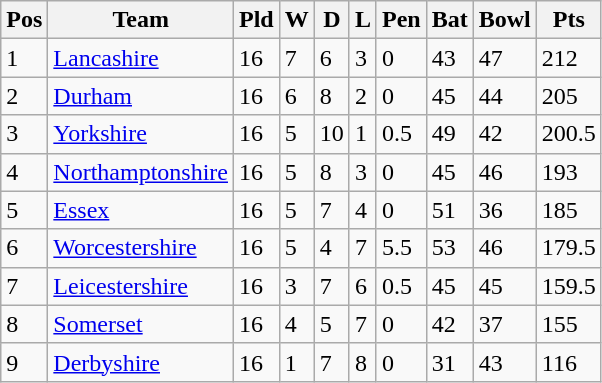<table class="wikitable">
<tr>
<th>Pos</th>
<th>Team</th>
<th>Pld</th>
<th>W</th>
<th>D</th>
<th>L</th>
<th>Pen</th>
<th>Bat</th>
<th>Bowl</th>
<th>Pts</th>
</tr>
<tr>
<td>1</td>
<td><a href='#'>Lancashire</a></td>
<td>16</td>
<td>7</td>
<td>6</td>
<td>3</td>
<td>0</td>
<td>43</td>
<td>47</td>
<td>212</td>
</tr>
<tr>
<td>2</td>
<td><a href='#'>Durham</a></td>
<td>16</td>
<td>6</td>
<td>8</td>
<td>2</td>
<td>0</td>
<td>45</td>
<td>44</td>
<td>205</td>
</tr>
<tr>
<td>3</td>
<td><a href='#'>Yorkshire</a></td>
<td>16</td>
<td>5</td>
<td>10</td>
<td>1</td>
<td>0.5</td>
<td>49</td>
<td>42</td>
<td>200.5</td>
</tr>
<tr>
<td>4</td>
<td><a href='#'>Northamptonshire</a></td>
<td>16</td>
<td>5</td>
<td>8</td>
<td>3</td>
<td>0</td>
<td>45</td>
<td>46</td>
<td>193</td>
</tr>
<tr>
<td>5</td>
<td><a href='#'>Essex</a></td>
<td>16</td>
<td>5</td>
<td>7</td>
<td>4</td>
<td>0</td>
<td>51</td>
<td>36</td>
<td>185</td>
</tr>
<tr>
<td>6</td>
<td><a href='#'>Worcestershire</a></td>
<td>16</td>
<td>5</td>
<td>4</td>
<td>7</td>
<td>5.5</td>
<td>53</td>
<td>46</td>
<td>179.5</td>
</tr>
<tr>
<td>7</td>
<td><a href='#'>Leicestershire</a></td>
<td>16</td>
<td>3</td>
<td>7</td>
<td>6</td>
<td>0.5</td>
<td>45</td>
<td>45</td>
<td>159.5</td>
</tr>
<tr>
<td>8</td>
<td><a href='#'>Somerset</a></td>
<td>16</td>
<td>4</td>
<td>5</td>
<td>7</td>
<td>0</td>
<td>42</td>
<td>37</td>
<td>155</td>
</tr>
<tr>
<td>9</td>
<td><a href='#'>Derbyshire</a></td>
<td>16</td>
<td>1</td>
<td>7</td>
<td>8</td>
<td>0</td>
<td>31</td>
<td>43</td>
<td>116</td>
</tr>
</table>
